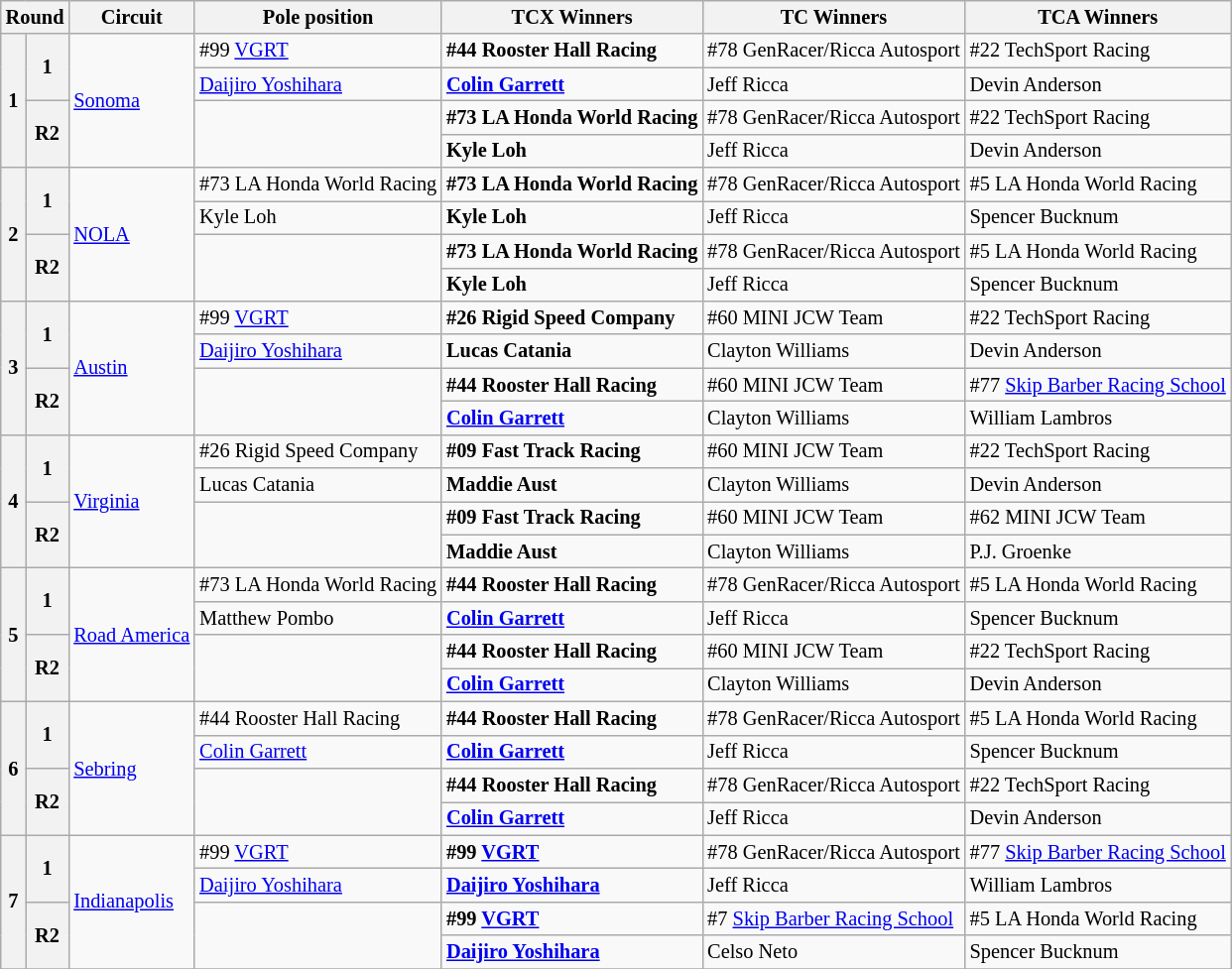<table class="wikitable" style="font-size:85%;">
<tr>
<th colspan=2>Round</th>
<th>Circuit</th>
<th>Pole position</th>
<th>TCX Winners</th>
<th>TC Winners</th>
<th>TCA Winners</th>
</tr>
<tr>
<th rowspan=4>1</th>
<th rowspan=2>1</th>
<td rowspan=4> <a href='#'>Sonoma</a></td>
<td> #99 <a href='#'>VGRT</a></td>
<td><strong> #44 Rooster Hall Racing</strong></td>
<td> #78 GenRacer/Ricca Autosport</td>
<td> #22 TechSport Racing</td>
</tr>
<tr>
<td> <a href='#'>Daijiro Yoshihara</a></td>
<td><strong> <a href='#'>Colin Garrett</a></strong></td>
<td> Jeff Ricca</td>
<td> Devin Anderson</td>
</tr>
<tr>
<th rowspan=2>R2</th>
<td rowspan=2></td>
<td><strong> #73 LA Honda World Racing</strong></td>
<td> #78 GenRacer/Ricca Autosport</td>
<td> #22 TechSport Racing</td>
</tr>
<tr>
<td><strong> Kyle Loh</strong></td>
<td> Jeff Ricca</td>
<td> Devin Anderson</td>
</tr>
<tr>
<th rowspan=4>2</th>
<th rowspan=2>1</th>
<td rowspan=4> <a href='#'>NOLA</a></td>
<td> #73 LA Honda World Racing</td>
<td><strong> #73 LA Honda World Racing</strong></td>
<td> #78 GenRacer/Ricca Autosport</td>
<td> #5 LA Honda World Racing</td>
</tr>
<tr>
<td> Kyle Loh</td>
<td><strong> Kyle Loh</strong></td>
<td> Jeff Ricca</td>
<td> Spencer Bucknum</td>
</tr>
<tr>
<th rowspan=2>R2</th>
<td rowspan=2></td>
<td><strong> #73 LA Honda World Racing</strong></td>
<td> #78 GenRacer/Ricca Autosport</td>
<td> #5 LA Honda World Racing</td>
</tr>
<tr>
<td><strong> Kyle Loh</strong></td>
<td> Jeff Ricca</td>
<td> Spencer Bucknum</td>
</tr>
<tr>
<th rowspan=4>3</th>
<th rowspan=2>1</th>
<td rowspan=4> <a href='#'>Austin</a></td>
<td> #99 <a href='#'>VGRT</a></td>
<td><strong> #26 Rigid Speed Company</strong></td>
<td> #60 MINI JCW Team</td>
<td> #22 TechSport Racing</td>
</tr>
<tr>
<td> <a href='#'>Daijiro Yoshihara</a></td>
<td><strong> Lucas Catania</strong></td>
<td> Clayton Williams</td>
<td> Devin Anderson</td>
</tr>
<tr>
<th rowspan=2>R2</th>
<td rowspan=2></td>
<td><strong> #44 Rooster Hall Racing</strong></td>
<td> #60 MINI JCW Team</td>
<td> #77 <a href='#'>Skip Barber Racing School</a></td>
</tr>
<tr>
<td><strong> <a href='#'>Colin Garrett</a></strong></td>
<td> Clayton Williams</td>
<td> William Lambros</td>
</tr>
<tr>
<th rowspan=4>4</th>
<th rowspan=2>1</th>
<td rowspan=4> <a href='#'>Virginia</a></td>
<td> #26 Rigid Speed Company</td>
<td><strong> #09 Fast Track Racing</strong></td>
<td> #60 MINI JCW Team</td>
<td> #22 TechSport Racing</td>
</tr>
<tr>
<td> Lucas Catania</td>
<td><strong> Maddie Aust</strong></td>
<td> Clayton Williams</td>
<td> Devin Anderson</td>
</tr>
<tr>
<th rowspan=2>R2</th>
<td rowspan=2></td>
<td><strong> #09 Fast Track Racing</strong></td>
<td> #60 MINI JCW Team</td>
<td> #62 MINI JCW Team</td>
</tr>
<tr>
<td><strong> Maddie Aust</strong></td>
<td> Clayton Williams</td>
<td> P.J. Groenke</td>
</tr>
<tr>
<th rowspan=4>5</th>
<th rowspan=2>1</th>
<td rowspan=4> <a href='#'>Road America</a></td>
<td> #73 LA Honda World Racing</td>
<td><strong> #44 Rooster Hall Racing</strong></td>
<td> #78 GenRacer/Ricca Autosport</td>
<td> #5 LA Honda World Racing</td>
</tr>
<tr>
<td> Matthew Pombo</td>
<td><strong> <a href='#'>Colin Garrett</a></strong></td>
<td> Jeff Ricca</td>
<td> Spencer Bucknum</td>
</tr>
<tr>
<th rowspan=2>R2</th>
<td rowspan=2></td>
<td><strong> #44 Rooster Hall Racing</strong></td>
<td> #60 MINI JCW Team</td>
<td> #22 TechSport Racing</td>
</tr>
<tr>
<td><strong> <a href='#'>Colin Garrett</a></strong></td>
<td> Clayton Williams</td>
<td> Devin Anderson</td>
</tr>
<tr>
<th rowspan=4>6</th>
<th rowspan=2>1</th>
<td rowspan=4> <a href='#'>Sebring</a></td>
<td> #44 Rooster Hall Racing</td>
<td><strong> #44 Rooster Hall Racing</strong></td>
<td> #78 GenRacer/Ricca Autosport</td>
<td> #5 LA Honda World Racing</td>
</tr>
<tr>
<td> <a href='#'>Colin Garrett</a></td>
<td><strong> <a href='#'>Colin Garrett</a></strong></td>
<td> Jeff Ricca</td>
<td> Spencer Bucknum</td>
</tr>
<tr>
<th rowspan=2>R2</th>
<td rowspan=2></td>
<td><strong> #44 Rooster Hall Racing</strong></td>
<td> #78 GenRacer/Ricca Autosport</td>
<td> #22 TechSport Racing</td>
</tr>
<tr>
<td><strong> <a href='#'>Colin Garrett</a></strong></td>
<td> Jeff Ricca</td>
<td> Devin Anderson</td>
</tr>
<tr>
<th rowspan=4>7</th>
<th rowspan=2>1</th>
<td rowspan=4> <a href='#'>Indianapolis</a></td>
<td> #99 <a href='#'>VGRT</a></td>
<td><strong> #99 <a href='#'>VGRT</a></strong></td>
<td> #78 GenRacer/Ricca Autosport</td>
<td> #77 <a href='#'>Skip Barber Racing School</a></td>
</tr>
<tr>
<td> <a href='#'>Daijiro Yoshihara</a></td>
<td><strong> <a href='#'>Daijiro Yoshihara</a></strong></td>
<td> Jeff Ricca</td>
<td> William Lambros</td>
</tr>
<tr>
<th rowspan=2>R2</th>
<td rowspan=2></td>
<td><strong> #99 <a href='#'>VGRT</a></strong></td>
<td> #7 <a href='#'>Skip Barber Racing School</a></td>
<td> #5 LA Honda World Racing</td>
</tr>
<tr>
<td><strong> <a href='#'>Daijiro Yoshihara</a></strong></td>
<td> Celso Neto</td>
<td> Spencer Bucknum</td>
</tr>
<tr>
</tr>
</table>
